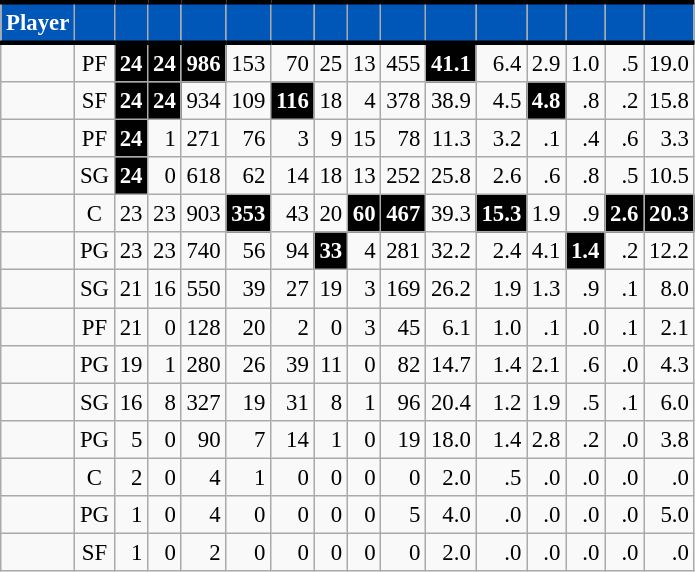<table class="wikitable sortable" style="font-size: 95%; text-align:right;">
<tr>
<th style="background:#0057B7; color:#FFFFFF; border-top:#010101 3px solid; border-bottom:#010101 3px solid;">Player</th>
<th style="background:#0057B7; color:#FFFFFF; border-top:#010101 3px solid; border-bottom:#010101 3px solid;"></th>
<th style="background:#0057B7; color:#FFFFFF; border-top:#010101 3px solid; border-bottom:#010101 3px solid;"></th>
<th style="background:#0057B7; color:#FFFFFF; border-top:#010101 3px solid; border-bottom:#010101 3px solid;"></th>
<th style="background:#0057B7; color:#FFFFFF; border-top:#010101 3px solid; border-bottom:#010101 3px solid;"></th>
<th style="background:#0057B7; color:#FFFFFF; border-top:#010101 3px solid; border-bottom:#010101 3px solid;"></th>
<th style="background:#0057B7; color:#FFFFFF; border-top:#010101 3px solid; border-bottom:#010101 3px solid;"></th>
<th style="background:#0057B7; color:#FFFFFF; border-top:#010101 3px solid; border-bottom:#010101 3px solid;"></th>
<th style="background:#0057B7; color:#FFFFFF; border-top:#010101 3px solid; border-bottom:#010101 3px solid;"></th>
<th style="background:#0057B7; color:#FFFFFF; border-top:#010101 3px solid; border-bottom:#010101 3px solid;"></th>
<th style="background:#0057B7; color:#FFFFFF; border-top:#010101 3px solid; border-bottom:#010101 3px solid;"></th>
<th style="background:#0057B7; color:#FFFFFF; border-top:#010101 3px solid; border-bottom:#010101 3px solid;"></th>
<th style="background:#0057B7; color:#FFFFFF; border-top:#010101 3px solid; border-bottom:#010101 3px solid;"></th>
<th style="background:#0057B7; color:#FFFFFF; border-top:#010101 3px solid; border-bottom:#010101 3px solid;"></th>
<th style="background:#0057B7; color:#FFFFFF; border-top:#010101 3px solid; border-bottom:#010101 3px solid;"></th>
<th style="background:#0057B7; color:#FFFFFF; border-top:#010101 3px solid; border-bottom:#010101 3px solid;"></th>
</tr>
<tr>
<td style="text-align:left;"></td>
<td style="text-align:center;">PF</td>
<td style="background:#010101; color:#FFFFFF;"><strong>24</strong></td>
<td style="background:#010101; color:#FFFFFF;"><strong>24</strong></td>
<td style="background:#010101; color:#FFFFFF;"><strong>986</strong></td>
<td>153</td>
<td>70</td>
<td>25</td>
<td>13</td>
<td>455</td>
<td style="background:#010101; color:#FFFFFF;"><strong>41.1</strong></td>
<td>6.4</td>
<td>2.9</td>
<td>1.0</td>
<td>.5</td>
<td>19.0</td>
</tr>
<tr>
<td style="text-align:left;"></td>
<td style="text-align:center;">SF</td>
<td style="background:#010101; color:#FFFFFF;"><strong>24</strong></td>
<td style="background:#010101; color:#FFFFFF;"><strong>24</strong></td>
<td>934</td>
<td>109</td>
<td style="background:#010101; color:#FFFFFF;"><strong>116</strong></td>
<td>18</td>
<td>4</td>
<td>378</td>
<td>38.9</td>
<td>4.5</td>
<td style="background:#010101; color:#FFFFFF;"><strong>4.8</strong></td>
<td>.8</td>
<td>.2</td>
<td>15.8</td>
</tr>
<tr>
<td style="text-align:left;"></td>
<td style="text-align:center;">PF</td>
<td style="background:#010101; color:#FFFFFF;"><strong>24</strong></td>
<td>1</td>
<td>271</td>
<td>76</td>
<td>3</td>
<td>9</td>
<td>15</td>
<td>78</td>
<td>11.3</td>
<td>3.2</td>
<td>.1</td>
<td>.4</td>
<td>.6</td>
<td>3.3</td>
</tr>
<tr>
<td style="text-align:left;"></td>
<td style="text-align:center;">SG</td>
<td style="background:#010101; color:#FFFFFF;"><strong>24</strong></td>
<td>0</td>
<td>618</td>
<td>62</td>
<td>14</td>
<td>18</td>
<td>13</td>
<td>252</td>
<td>25.8</td>
<td>2.6</td>
<td>.6</td>
<td>.8</td>
<td>.5</td>
<td>10.5</td>
</tr>
<tr>
<td style="text-align:left;"></td>
<td style="text-align:center;">C</td>
<td>23</td>
<td>23</td>
<td>903</td>
<td style="background:#010101; color:#FFFFFF;"><strong>353</strong></td>
<td>43</td>
<td>20</td>
<td style="background:#010101; color:#FFFFFF;"><strong>60</strong></td>
<td style="background:#010101; color:#FFFFFF;"><strong>467</strong></td>
<td>39.3</td>
<td style="background:#010101; color:#FFFFFF;"><strong>15.3</strong></td>
<td>1.9</td>
<td>.9</td>
<td style="background:#010101; color:#FFFFFF;"><strong>2.6</strong></td>
<td style="background:#010101; color:#FFFFFF;"><strong>20.3</strong></td>
</tr>
<tr>
<td style="text-align:left;"></td>
<td style="text-align:center;">PG</td>
<td>23</td>
<td>23</td>
<td>740</td>
<td>56</td>
<td>94</td>
<td style="background:#010101; color:#FFFFFF;"><strong>33</strong></td>
<td>4</td>
<td>281</td>
<td>32.2</td>
<td>2.4</td>
<td>4.1</td>
<td style="background:#010101; color:#FFFFFF;"><strong>1.4</strong></td>
<td>.2</td>
<td>12.2</td>
</tr>
<tr>
<td style="text-align:left;"></td>
<td style="text-align:center;">SG</td>
<td>21</td>
<td>16</td>
<td>550</td>
<td>39</td>
<td>27</td>
<td>19</td>
<td>3</td>
<td>169</td>
<td>26.2</td>
<td>1.9</td>
<td>1.3</td>
<td>.9</td>
<td>.1</td>
<td>8.0</td>
</tr>
<tr>
<td style="text-align:left;"></td>
<td style="text-align:center;">PF</td>
<td>21</td>
<td>0</td>
<td>128</td>
<td>20</td>
<td>2</td>
<td>0</td>
<td>3</td>
<td>45</td>
<td>6.1</td>
<td>1.0</td>
<td>.1</td>
<td>.0</td>
<td>.1</td>
<td>2.1</td>
</tr>
<tr>
<td style="text-align:left;"></td>
<td style="text-align:center;">PG</td>
<td>19</td>
<td>1</td>
<td>280</td>
<td>26</td>
<td>39</td>
<td>11</td>
<td>0</td>
<td>82</td>
<td>14.7</td>
<td>1.4</td>
<td>2.1</td>
<td>.6</td>
<td>.0</td>
<td>4.3</td>
</tr>
<tr>
<td style="text-align:left;"></td>
<td style="text-align:center;">SG</td>
<td>16</td>
<td>8</td>
<td>327</td>
<td>19</td>
<td>31</td>
<td>8</td>
<td>1</td>
<td>96</td>
<td>20.4</td>
<td>1.2</td>
<td>1.9</td>
<td>.5</td>
<td>.1</td>
<td>6.0</td>
</tr>
<tr>
<td style="text-align:left;"></td>
<td style="text-align:center;">PG</td>
<td>5</td>
<td>0</td>
<td>90</td>
<td>7</td>
<td>14</td>
<td>1</td>
<td>0</td>
<td>19</td>
<td>18.0</td>
<td>1.4</td>
<td>2.8</td>
<td>.2</td>
<td>.0</td>
<td>3.8</td>
</tr>
<tr>
<td style="text-align:left;"></td>
<td style="text-align:center;">C</td>
<td>2</td>
<td>0</td>
<td>4</td>
<td>1</td>
<td>0</td>
<td>0</td>
<td>0</td>
<td>0</td>
<td>2.0</td>
<td>.5</td>
<td>.0</td>
<td>.0</td>
<td>.0</td>
<td>.0</td>
</tr>
<tr>
<td style="text-align:left;"></td>
<td style="text-align:center;">PG</td>
<td>1</td>
<td>0</td>
<td>4</td>
<td>0</td>
<td>0</td>
<td>0</td>
<td>0</td>
<td>5</td>
<td>4.0</td>
<td>.0</td>
<td>.0</td>
<td>.0</td>
<td>.0</td>
<td>5.0</td>
</tr>
<tr>
<td style="text-align:left;"></td>
<td style="text-align:center;">SF</td>
<td>1</td>
<td>0</td>
<td>2</td>
<td>0</td>
<td>0</td>
<td>0</td>
<td>0</td>
<td>0</td>
<td>2.0</td>
<td>.0</td>
<td>.0</td>
<td>.0</td>
<td>.0</td>
<td>.0</td>
</tr>
</table>
